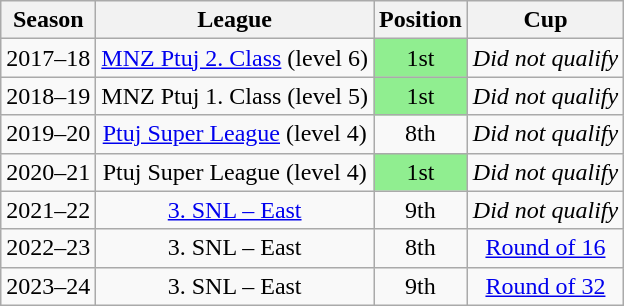<table class="wikitable" style="text-align: center">
<tr>
<th>Season</th>
<th>League</th>
<th>Position</th>
<th>Cup</th>
</tr>
<tr>
<td>2017–18</td>
<td><a href='#'>MNZ Ptuj 2. Class</a> (level 6)</td>
<td style="background: #90EE90;">1st</td>
<td><em>Did not qualify</em></td>
</tr>
<tr>
<td>2018–19</td>
<td>MNZ Ptuj 1. Class (level 5)</td>
<td style="background: #90EE90;">1st</td>
<td><em>Did not qualify</em></td>
</tr>
<tr>
<td>2019–20</td>
<td><a href='#'>Ptuj Super League</a> (level 4)</td>
<td>8th</td>
<td><em>Did not qualify</em></td>
</tr>
<tr>
<td>2020–21</td>
<td>Ptuj Super League (level 4)</td>
<td style="background: #90EE90;">1st</td>
<td><em>Did not qualify</em></td>
</tr>
<tr>
<td>2021–22</td>
<td><a href='#'>3. SNL – East</a></td>
<td>9th</td>
<td><em>Did not qualify</em></td>
</tr>
<tr>
<td>2022–23</td>
<td>3. SNL – East</td>
<td>8th</td>
<td><a href='#'>Round of 16</a></td>
</tr>
<tr>
<td>2023–24</td>
<td>3. SNL – East</td>
<td>9th</td>
<td><a href='#'>Round of 32</a></td>
</tr>
</table>
